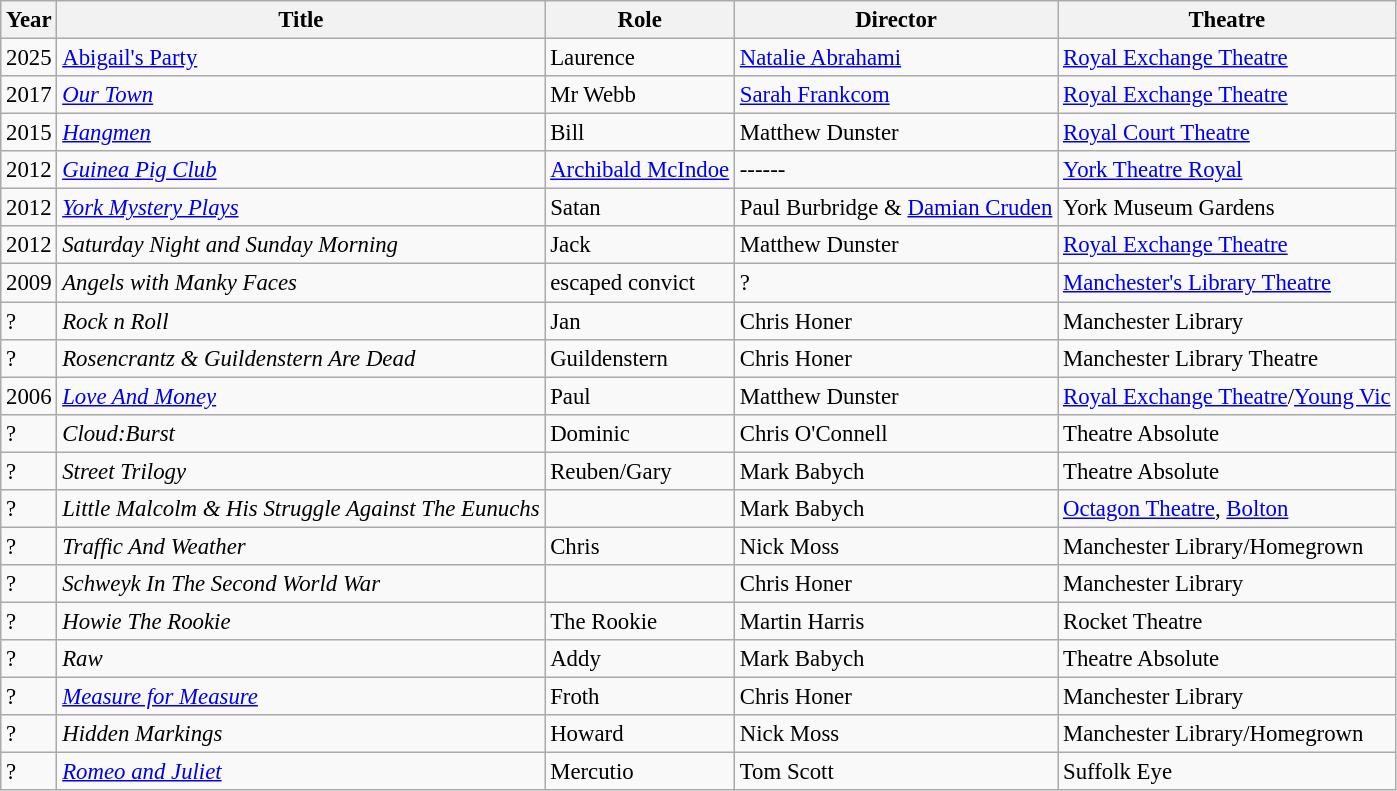<table class="wikitable" style="font-size: 95%;">
<tr>
<th>Year</th>
<th>Title</th>
<th>Role</th>
<th>Director</th>
<th>Theatre</th>
</tr>
<tr>
<td>2025</td>
<td><a href='#'>Abigail's Party</a></td>
<td>Laurence</td>
<td><a href='#'>Natalie Abrahami</a></td>
<td><a href='#'>Royal Exchange Theatre</a></td>
</tr>
<tr>
<td>2017</td>
<td><em><a href='#'>Our Town</a></em></td>
<td>Mr Webb</td>
<td><a href='#'>Sarah Frankcom</a></td>
<td><a href='#'>Royal Exchange Theatre</a></td>
</tr>
<tr>
<td>2015</td>
<td><em><a href='#'>Hangmen</a></em></td>
<td>Bill</td>
<td>Matthew Dunster</td>
<td><a href='#'>Royal Court Theatre</a></td>
</tr>
<tr>
<td>2012</td>
<td><em><a href='#'>Guinea Pig Club</a></em></td>
<td><a href='#'>Archibald McIndoe</a></td>
<td>------</td>
<td><a href='#'>York Theatre Royal</a></td>
</tr>
<tr>
<td>2012</td>
<td><em><a href='#'>York Mystery Plays</a></em></td>
<td>Satan</td>
<td>Paul Burbridge & <a href='#'>Damian Cruden</a></td>
<td>York Museum Gardens</td>
</tr>
<tr>
<td>2012</td>
<td><em>Saturday Night and Sunday Morning</em></td>
<td>Jack</td>
<td>Matthew Dunster</td>
<td><a href='#'>Royal Exchange Theatre</a></td>
</tr>
<tr>
<td>2009</td>
<td><em>Angels with Manky Faces</em></td>
<td>escaped convict</td>
<td>?</td>
<td><a href='#'>Manchester's Library Theatre</a></td>
</tr>
<tr>
<td>?</td>
<td><em>Rock n Roll</em></td>
<td>Jan</td>
<td>Chris Honer</td>
<td>Manchester Library</td>
</tr>
<tr>
<td>?</td>
<td><em>Rosencrantz & Guildenstern Are Dead</em></td>
<td>Guildenstern</td>
<td>Chris Honer</td>
<td>Manchester Library Theatre</td>
</tr>
<tr>
<td>2006</td>
<td><em><a href='#'>Love And Money</a></em></td>
<td>Paul</td>
<td>Matthew Dunster</td>
<td><a href='#'>Royal Exchange Theatre</a>/<a href='#'>Young Vic</a></td>
</tr>
<tr>
<td>?</td>
<td><em>Cloud:Burst</em></td>
<td>Dominic</td>
<td>Chris O'Connell</td>
<td>Theatre Absolute</td>
</tr>
<tr>
<td>?</td>
<td><em>Street Trilogy</em></td>
<td>Reuben/Gary</td>
<td>Mark Babych</td>
<td>Theatre Absolute</td>
</tr>
<tr>
<td>?</td>
<td><em>Little Malcolm & His Struggle Against The Eunuchs</em></td>
<td></td>
<td>Mark Babych</td>
<td><a href='#'>Octagon Theatre</a>, <a href='#'>Bolton</a></td>
</tr>
<tr>
<td>?</td>
<td><em>Traffic And Weather</em></td>
<td>Chris</td>
<td>Nick Moss</td>
<td>Manchester Library/Homegrown</td>
</tr>
<tr>
<td>?</td>
<td><em>Schweyk In The Second World War</em></td>
<td></td>
<td>Chris Honer</td>
<td>Manchester Library</td>
</tr>
<tr>
<td>?</td>
<td><em>Howie The Rookie</em></td>
<td>The Rookie</td>
<td>Martin Harris</td>
<td>Rocket Theatre</td>
</tr>
<tr>
<td>?</td>
<td><em>Raw</em></td>
<td>Addy</td>
<td>Mark Babych</td>
<td>Theatre Absolute</td>
</tr>
<tr>
<td>?</td>
<td><em><a href='#'>Measure for Measure</a></em></td>
<td>Froth</td>
<td>Chris Honer</td>
<td>Manchester Library</td>
</tr>
<tr>
<td>?</td>
<td><em>Hidden Markings</em></td>
<td>Howard</td>
<td>Nick Moss</td>
<td>Manchester Library/Homegrown</td>
</tr>
<tr>
<td>?</td>
<td><em><a href='#'>Romeo and Juliet</a></em></td>
<td>Mercutio</td>
<td>Tom Scott</td>
<td>Suffolk Eye</td>
</tr>
</table>
